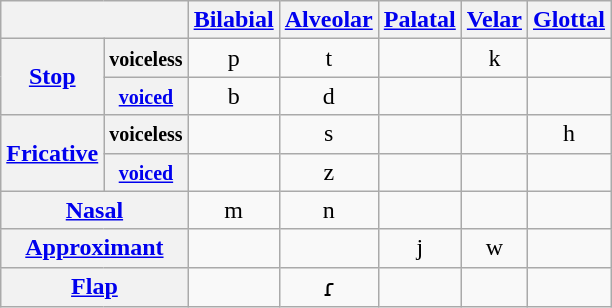<table class="wikitable" style="text-align:center">
<tr>
<th colspan="2"></th>
<th><a href='#'>Bilabial</a></th>
<th><a href='#'>Alveolar</a></th>
<th><a href='#'>Palatal</a></th>
<th><a href='#'>Velar</a></th>
<th><a href='#'>Glottal</a></th>
</tr>
<tr>
<th rowspan="2"><a href='#'>Stop</a></th>
<th><small>voiceless</small></th>
<td>p</td>
<td>t</td>
<td></td>
<td>k</td>
<td></td>
</tr>
<tr>
<th><a href='#'><small>voiced</small></a></th>
<td>b</td>
<td>d</td>
<td></td>
<td></td>
<td></td>
</tr>
<tr>
<th rowspan="2"><a href='#'>Fricative</a></th>
<th><small>voiceless</small></th>
<td></td>
<td>s</td>
<td></td>
<td></td>
<td>h</td>
</tr>
<tr>
<th><a href='#'><small>voiced</small></a></th>
<td></td>
<td>z</td>
<td></td>
<td></td>
<td></td>
</tr>
<tr>
<th colspan="2"><a href='#'>Nasal</a></th>
<td>m</td>
<td>n</td>
<td></td>
<td></td>
<td></td>
</tr>
<tr>
<th colspan="2"><a href='#'>Approximant</a></th>
<td></td>
<td></td>
<td>j</td>
<td>w</td>
<td></td>
</tr>
<tr>
<th colspan="2"><a href='#'>Flap</a></th>
<td></td>
<td>ɾ</td>
<td></td>
<td></td>
<td></td>
</tr>
</table>
